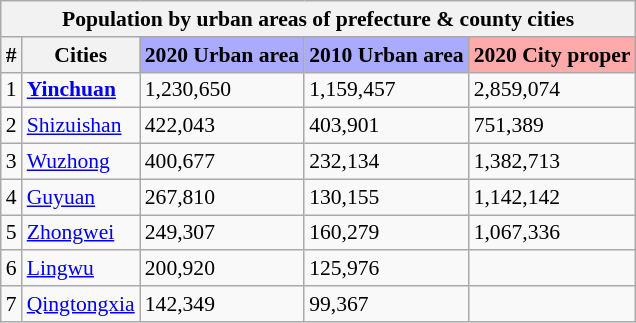<table class="wikitable sortable collapsible" style="font-size:90%;">
<tr>
<th colspan=5>Population by urban areas of prefecture & county cities</th>
</tr>
<tr>
<th>#</th>
<th>Cities</th>
<th style="background-color: #aaaaff;">2020 Urban area</th>
<th style="background-color: #aaaaff;">2010 Urban area</th>
<th style="background-color: #ffaaaa;">2020 City proper</th>
</tr>
<tr>
<td>1</td>
<td><strong><a href='#'>Yinchuan</a></strong></td>
<td>1,230,650</td>
<td>1,159,457</td>
<td>2,859,074</td>
</tr>
<tr>
<td>2</td>
<td><a href='#'>Shizuishan</a></td>
<td>422,043</td>
<td>403,901</td>
<td>751,389</td>
</tr>
<tr>
<td>3</td>
<td><a href='#'>Wuzhong</a></td>
<td>400,677</td>
<td>232,134</td>
<td>1,382,713</td>
</tr>
<tr>
<td>4</td>
<td><a href='#'>Guyuan</a></td>
<td>267,810</td>
<td>130,155</td>
<td>1,142,142</td>
</tr>
<tr>
<td>5</td>
<td><a href='#'>Zhongwei</a></td>
<td>249,307</td>
<td>160,279</td>
<td>1,067,336</td>
</tr>
<tr>
<td>6</td>
<td><a href='#'>Lingwu</a></td>
<td>200,920</td>
<td>125,976</td>
<td></td>
</tr>
<tr>
<td>7</td>
<td><a href='#'>Qingtongxia</a></td>
<td>142,349</td>
<td>99,367</td>
<td></td>
</tr>
</table>
